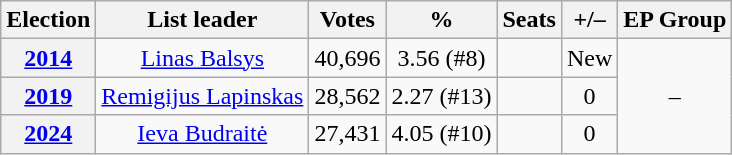<table class=wikitable style="text-align: center;">
<tr>
<th>Election</th>
<th>List leader</th>
<th>Votes</th>
<th>%</th>
<th>Seats</th>
<th>+/–</th>
<th>EP Group</th>
</tr>
<tr>
<th><a href='#'>2014</a></th>
<td><a href='#'>Linas Balsys</a></td>
<td>40,696</td>
<td>3.56 (#8)</td>
<td></td>
<td>New</td>
<td rowspan=3>–</td>
</tr>
<tr>
<th><a href='#'>2019</a></th>
<td><a href='#'>Remigijus Lapinskas</a></td>
<td>28,562</td>
<td>2.27 (#13)</td>
<td></td>
<td> 0</td>
</tr>
<tr>
<th><a href='#'>2024</a></th>
<td><a href='#'>Ieva Budraitė</a></td>
<td>27,431</td>
<td>4.05 (#10)</td>
<td></td>
<td> 0</td>
</tr>
</table>
